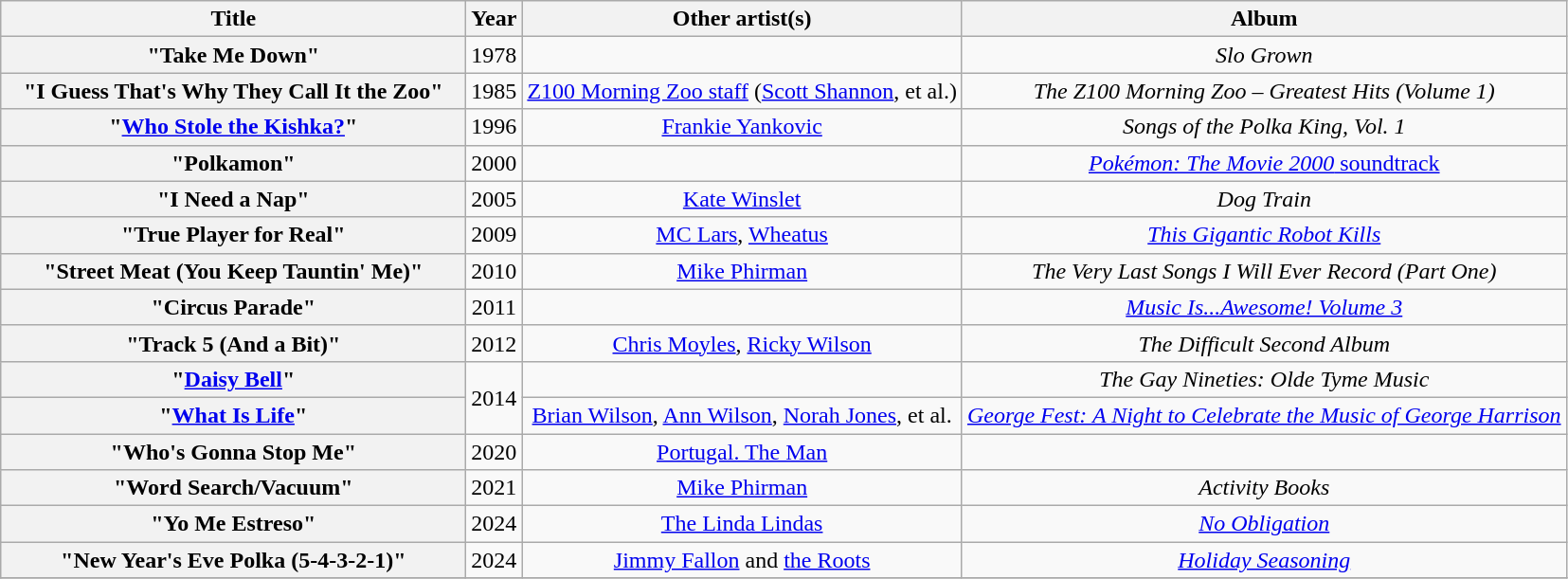<table class="wikitable plainrowheaders" style="text-align:center;">
<tr>
<th scope="col" style="width:20em;">Title</th>
<th scope="col">Year</th>
<th scope="col">Other artist(s)</th>
<th scope="col">Album</th>
</tr>
<tr>
<th scope="row">"Take Me Down"</th>
<td>1978</td>
<td></td>
<td><em>Slo Grown</em></td>
</tr>
<tr>
<th scope="row">"I Guess That's Why They Call It the Zoo"</th>
<td>1985</td>
<td><a href='#'>Z100 Morning Zoo staff</a> (<a href='#'>Scott Shannon</a>, et al.)</td>
<td><em>The Z100 Morning Zoo – Greatest Hits (Volume 1)</em></td>
</tr>
<tr>
<th scope="row">"<a href='#'>Who Stole the Kishka?</a>"</th>
<td>1996</td>
<td><a href='#'>Frankie Yankovic</a></td>
<td><em>Songs of the Polka King, Vol. 1</em></td>
</tr>
<tr>
<th scope="row">"Polkamon"</th>
<td>2000</td>
<td></td>
<td><a href='#'><em>Pokémon: The Movie 2000</em> soundtrack</a></td>
</tr>
<tr>
<th scope="row">"I Need a Nap"</th>
<td>2005</td>
<td><a href='#'>Kate Winslet</a></td>
<td><em>Dog Train</em></td>
</tr>
<tr>
<th scope="row">"True Player for Real"</th>
<td>2009</td>
<td><a href='#'>MC Lars</a>, <a href='#'>Wheatus</a></td>
<td><em><a href='#'>This Gigantic Robot Kills</a></em></td>
</tr>
<tr>
<th scope="row">"Street Meat (You Keep Tauntin' Me)"</th>
<td>2010</td>
<td><a href='#'>Mike Phirman</a></td>
<td><em>The Very Last Songs I Will Ever Record (Part One)</em></td>
</tr>
<tr>
<th scope="row">"Circus Parade"</th>
<td>2011</td>
<td></td>
<td><em><a href='#'>Music Is...Awesome! Volume 3</a></em></td>
</tr>
<tr>
<th scope="row">"Track 5 (And a Bit)"</th>
<td>2012</td>
<td><a href='#'>Chris Moyles</a>, <a href='#'>Ricky Wilson</a></td>
<td><em>The Difficult Second Album</em></td>
</tr>
<tr>
<th scope="row">"<a href='#'>Daisy Bell</a>"</th>
<td rowspan="2">2014</td>
<td></td>
<td><em>The Gay Nineties: Olde Tyme Music</em></td>
</tr>
<tr>
<th scope="row">"<a href='#'>What Is Life</a>"</th>
<td><a href='#'>Brian Wilson</a>, <a href='#'>Ann Wilson</a>, <a href='#'>Norah Jones</a>, et al.</td>
<td><em><a href='#'>George Fest: A Night to Celebrate the Music of George Harrison</a></em></td>
</tr>
<tr>
<th scope="row">"Who's Gonna Stop Me"</th>
<td>2020</td>
<td><a href='#'>Portugal. The Man</a></td>
<td></td>
</tr>
<tr>
<th scope="row">"Word Search/Vacuum"</th>
<td>2021</td>
<td><a href='#'>Mike Phirman</a></td>
<td><em>Activity Books</em></td>
</tr>
<tr>
<th scope="row">"Yo Me Estreso"</th>
<td>2024</td>
<td><a href='#'>The Linda Lindas</a></td>
<td><em><a href='#'>No Obligation</a></em></td>
</tr>
<tr>
<th scope="row">"New Year's Eve Polka (5-4-3-2-1)"</th>
<td>2024</td>
<td><a href='#'>Jimmy Fallon</a> and <a href='#'>the Roots</a></td>
<td><em><a href='#'>Holiday Seasoning</a></em></td>
</tr>
<tr>
</tr>
</table>
